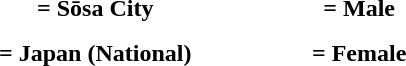<table border="0" cellpadding="5">
<tr align="center">
<th scope="col" width="265"> = Sōsa City</th>
<th> = Male</th>
</tr>
<tr>
<th scope="col" width="265"> = Japan (National)</th>
<th> = Female</th>
</tr>
</table>
